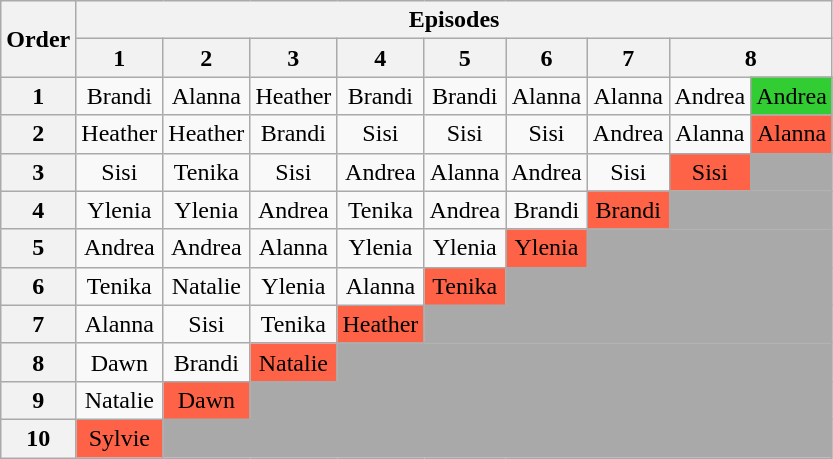<table class="wikitable" style="text-align:center">
<tr>
<th rowspan=2>Order</th>
<th colspan=14>Episodes</th>
</tr>
<tr>
<th>1</th>
<th>2</th>
<th>3</th>
<th>4</th>
<th>5</th>
<th>6</th>
<th>7</th>
<th colspan="2">8</th>
</tr>
<tr>
<th>1</th>
<td>Brandi</td>
<td>Alanna</td>
<td>Heather</td>
<td>Brandi</td>
<td>Brandi</td>
<td>Alanna</td>
<td>Alanna</td>
<td>Andrea</td>
<td bgcolor="limegreen">Andrea</td>
</tr>
<tr>
<th>2</th>
<td>Heather</td>
<td>Heather</td>
<td>Brandi</td>
<td>Sisi</td>
<td>Sisi</td>
<td>Sisi</td>
<td>Andrea</td>
<td>Alanna</td>
<td bgcolor="tomato">Alanna</td>
</tr>
<tr>
<th>3</th>
<td>Sisi</td>
<td>Tenika</td>
<td>Sisi</td>
<td>Andrea</td>
<td>Alanna</td>
<td>Andrea</td>
<td>Sisi</td>
<td bgcolor="tomato">Sisi</td>
<td colspan="1" bgcolor="darkgray"></td>
</tr>
<tr>
<th>4</th>
<td>Ylenia</td>
<td>Ylenia</td>
<td>Andrea</td>
<td>Tenika</td>
<td>Andrea</td>
<td>Brandi</td>
<td bgcolor="tomato">Brandi</td>
<td colspan="2" bgcolor="darkgray"></td>
</tr>
<tr>
<th>5</th>
<td>Andrea</td>
<td>Andrea</td>
<td>Alanna</td>
<td>Ylenia</td>
<td>Ylenia</td>
<td bgcolor="tomato">Ylenia</td>
<td colspan="3" bgcolor="darkgray"></td>
</tr>
<tr>
<th>6</th>
<td>Tenika</td>
<td>Natalie</td>
<td>Ylenia</td>
<td>Alanna</td>
<td bgcolor="tomato">Tenika</td>
<td colspan="4" bgcolor="darkgray"></td>
</tr>
<tr>
<th>7</th>
<td>Alanna</td>
<td>Sisi</td>
<td>Tenika</td>
<td bgcolor="tomato">Heather</td>
<td colspan="5" bgcolor="darkgray"></td>
</tr>
<tr>
<th>8</th>
<td>Dawn</td>
<td>Brandi</td>
<td bgcolor="tomato">Natalie</td>
<td colspan="6" bgcolor="darkgray"></td>
</tr>
<tr>
<th>9</th>
<td>Natalie</td>
<td bgcolor="tomato">Dawn</td>
<td colspan="7" bgcolor="darkgray"></td>
</tr>
<tr>
<th>10</th>
<td bgcolor="tomato">Sylvie</td>
<td colspan="8" bgcolor="darkgray"></td>
</tr>
</table>
